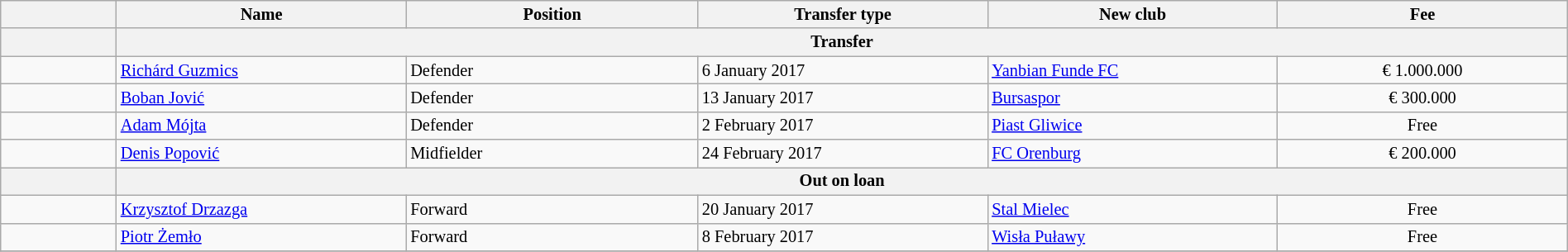<table class="wikitable" style="width:100%; font-size:85%;">
<tr>
<th width="2%"></th>
<th width="5%">Name</th>
<th width="5%">Position</th>
<th width="5%">Transfer type</th>
<th width="5%">New club</th>
<th width="5%">Fee</th>
</tr>
<tr>
<th></th>
<th colspan="5" align="center">Transfer</th>
</tr>
<tr>
<td align=center></td>
<td align=left> <a href='#'>Richárd Guzmics</a></td>
<td align=left>Defender</td>
<td align=left>6 January 2017</td>
<td align=left> <a href='#'>Yanbian Funde FC</a></td>
<td align=center>€ 1.000.000</td>
</tr>
<tr>
<td align=center></td>
<td align=left> <a href='#'>Boban Jović</a></td>
<td align=left>Defender</td>
<td align=left>13 January 2017</td>
<td align=left> <a href='#'>Bursaspor</a></td>
<td align=center>€ 300.000</td>
</tr>
<tr>
<td align=center></td>
<td align=left> <a href='#'>Adam Mójta</a></td>
<td align=left>Defender</td>
<td align=left>2 February 2017</td>
<td align=left> <a href='#'>Piast Gliwice</a></td>
<td align=center>Free</td>
</tr>
<tr>
<td align=center></td>
<td align=left> <a href='#'>Denis Popović</a></td>
<td align=left>Midfielder</td>
<td align=left>24 February 2017</td>
<td align=left> <a href='#'>FC Orenburg</a></td>
<td align=center>€ 200.000</td>
</tr>
<tr>
<th></th>
<th colspan="5" align="center">Out on loan</th>
</tr>
<tr>
<td align=center></td>
<td align=left> <a href='#'>Krzysztof Drzazga</a></td>
<td align=left>Forward</td>
<td align=left>20 January 2017</td>
<td align=left> <a href='#'>Stal Mielec</a></td>
<td align=center>Free</td>
</tr>
<tr>
<td align=center></td>
<td align=left> <a href='#'>Piotr Żemło</a></td>
<td align=left>Forward</td>
<td align=left>8 February 2017</td>
<td align=left> <a href='#'>Wisła Puławy</a></td>
<td align=center>Free</td>
</tr>
<tr>
</tr>
</table>
